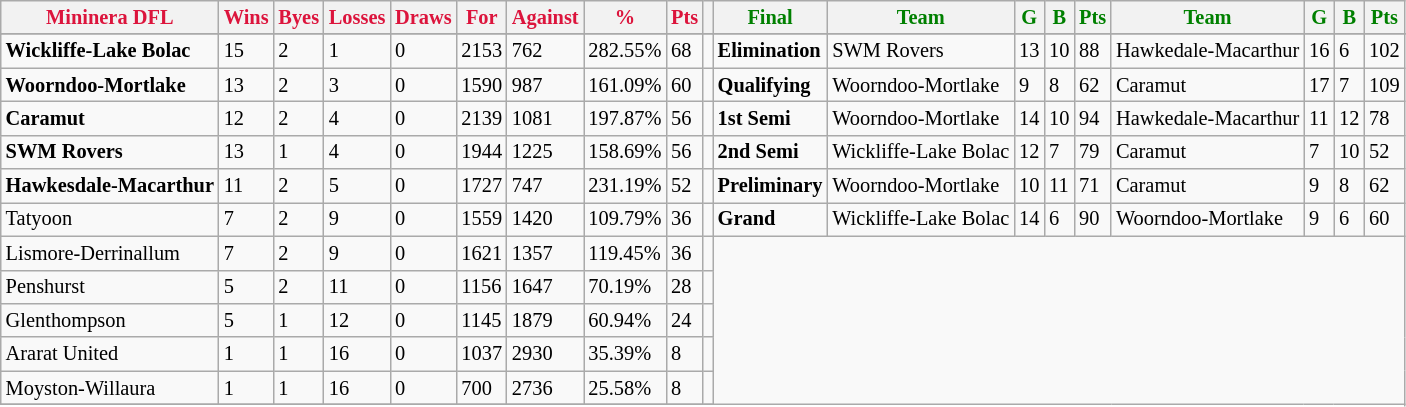<table style="font-size: 85%; text-align: left;" class="wikitable">
<tr>
<th style="color:crimson">Mininera DFL</th>
<th style="color:crimson">Wins</th>
<th style="color:crimson">Byes</th>
<th style="color:crimson">Losses</th>
<th style="color:crimson">Draws</th>
<th style="color:crimson">For</th>
<th style="color:crimson">Against</th>
<th style="color:crimson">%</th>
<th style="color:crimson">Pts</th>
<th></th>
<th style="color:green">Final</th>
<th style="color:green">Team</th>
<th style="color:green">G</th>
<th style="color:green">B</th>
<th style="color:green">Pts</th>
<th style="color:green">Team</th>
<th style="color:green">G</th>
<th style="color:green">B</th>
<th style="color:green">Pts</th>
</tr>
<tr>
</tr>
<tr>
</tr>
<tr>
<td><strong>	Wickliffe-Lake Bolac	</strong></td>
<td>15</td>
<td>2</td>
<td>1</td>
<td>0</td>
<td>2153</td>
<td>762</td>
<td>282.55%</td>
<td>68</td>
<td></td>
<td><strong>Elimination</strong></td>
<td>SWM Rovers</td>
<td>13</td>
<td>10</td>
<td>88</td>
<td>Hawkedale-Macarthur</td>
<td>16</td>
<td>6</td>
<td>102</td>
</tr>
<tr>
<td><strong>	Woorndoo-Mortlake	</strong></td>
<td>13</td>
<td>2</td>
<td>3</td>
<td>0</td>
<td>1590</td>
<td>987</td>
<td>161.09%</td>
<td>60</td>
<td></td>
<td><strong>Qualifying</strong></td>
<td>Woorndoo-Mortlake</td>
<td>9</td>
<td>8</td>
<td>62</td>
<td>Caramut</td>
<td>17</td>
<td>7</td>
<td>109</td>
</tr>
<tr>
<td><strong>	Caramut	</strong></td>
<td>12</td>
<td>2</td>
<td>4</td>
<td>0</td>
<td>2139</td>
<td>1081</td>
<td>197.87%</td>
<td>56</td>
<td></td>
<td><strong>1st Semi</strong></td>
<td>Woorndoo-Mortlake</td>
<td>14</td>
<td>10</td>
<td>94</td>
<td>Hawkedale-Macarthur</td>
<td>11</td>
<td>12</td>
<td>78</td>
</tr>
<tr>
<td><strong>	SWM Rovers	</strong></td>
<td>13</td>
<td>1</td>
<td>4</td>
<td>0</td>
<td>1944</td>
<td>1225</td>
<td>158.69%</td>
<td>56</td>
<td></td>
<td><strong>2nd Semi</strong></td>
<td>Wickliffe-Lake Bolac</td>
<td>12</td>
<td>7</td>
<td>79</td>
<td>Caramut</td>
<td>7</td>
<td>10</td>
<td>52</td>
</tr>
<tr>
<td><strong>	Hawkesdale-Macarthur	</strong></td>
<td>11</td>
<td>2</td>
<td>5</td>
<td>0</td>
<td>1727</td>
<td>747</td>
<td>231.19%</td>
<td>52</td>
<td></td>
<td><strong>Preliminary</strong></td>
<td>Woorndoo-Mortlake</td>
<td>10</td>
<td>11</td>
<td>71</td>
<td>Caramut</td>
<td>9</td>
<td>8</td>
<td>62</td>
</tr>
<tr>
<td>Tatyoon</td>
<td>7</td>
<td>2</td>
<td>9</td>
<td>0</td>
<td>1559</td>
<td>1420</td>
<td>109.79%</td>
<td>36</td>
<td></td>
<td><strong>Grand</strong></td>
<td>Wickliffe-Lake Bolac</td>
<td>14</td>
<td>6</td>
<td>90</td>
<td>Woorndoo-Mortlake</td>
<td>9</td>
<td>6</td>
<td>60</td>
</tr>
<tr>
<td>Lismore-Derrinallum</td>
<td>7</td>
<td>2</td>
<td>9</td>
<td>0</td>
<td>1621</td>
<td>1357</td>
<td>119.45%</td>
<td>36</td>
<td></td>
</tr>
<tr>
<td>Penshurst</td>
<td>5</td>
<td>2</td>
<td>11</td>
<td>0</td>
<td>1156</td>
<td>1647</td>
<td>70.19%</td>
<td>28</td>
<td></td>
</tr>
<tr>
<td>Glenthompson</td>
<td>5</td>
<td>1</td>
<td>12</td>
<td>0</td>
<td>1145</td>
<td>1879</td>
<td>60.94%</td>
<td>24</td>
<td></td>
</tr>
<tr>
<td>Ararat United</td>
<td>1</td>
<td>1</td>
<td>16</td>
<td>0</td>
<td>1037</td>
<td>2930</td>
<td>35.39%</td>
<td>8</td>
<td></td>
</tr>
<tr>
<td>Moyston-Willaura</td>
<td>1</td>
<td>1</td>
<td>16</td>
<td>0</td>
<td>700</td>
<td>2736</td>
<td>25.58%</td>
<td>8</td>
<td></td>
</tr>
<tr>
</tr>
</table>
